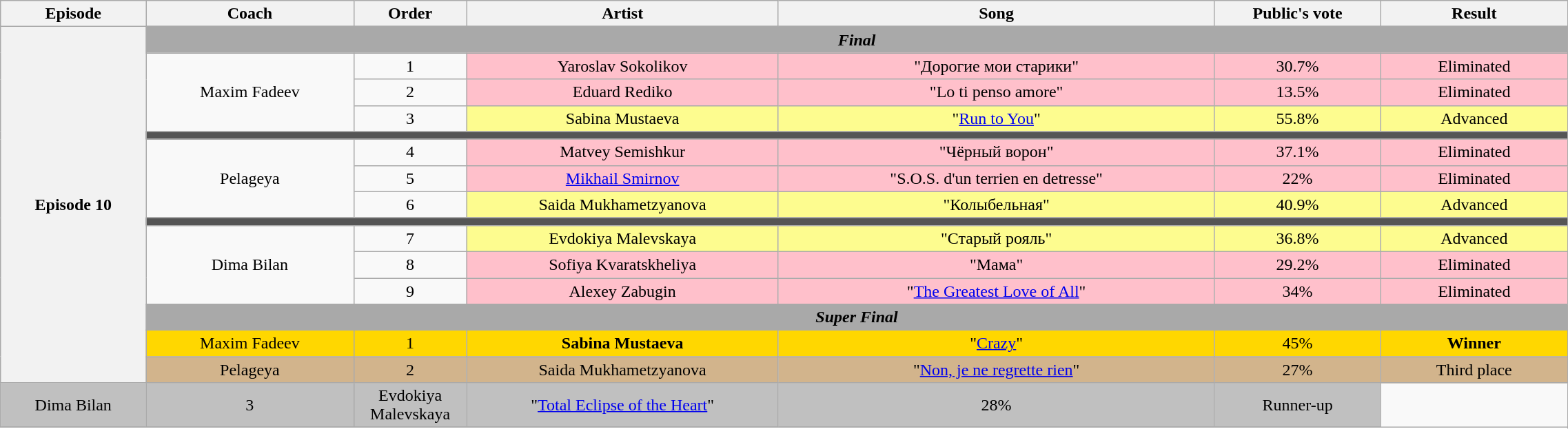<table class="wikitable" style="text-align:center; width:120%;">
<tr>
<th style="width:07%;">Episode</th>
<th style="width:10%;">Coach</th>
<th style="width:05%;">Order</th>
<th style="width:15%;">Artist</th>
<th style="width:21%;">Song</th>
<th style="width:08%;">Public's vote</th>
<th style="width:09%;">Result</th>
</tr>
<tr>
<th rowspan=17 scope="row">Episode 10 <br> </th>
</tr>
<tr>
<td colspan=6 style = "background: darkgray"><strong><em>Final</em></strong></td>
</tr>
<tr>
<td rowspan=3>Maxim Fadeev</td>
<td>1</td>
<td style="background:pink">Yaroslav Sokolikov</td>
<td style="background:pink">"Дорогие мои старики"</td>
<td style="background:pink">30.7%</td>
<td style="background:pink">Eliminated</td>
</tr>
<tr>
<td>2</td>
<td style="background:pink">Eduard Rediko</td>
<td style="background:pink">"Lo ti penso amore"</td>
<td style="background:pink">13.5%</td>
<td style="background:pink">Eliminated</td>
</tr>
<tr>
<td>3</td>
<td style="background:#fdfc8f">Sabina Mustaeva</td>
<td style="background:#fdfc8f">"<a href='#'>Run to You</a>"</td>
<td style="background:#fdfc8f">55.8%</td>
<td style="background:#fdfc8f">Advanced</td>
</tr>
<tr>
<td colspan=6 style="background:#555555;"></td>
</tr>
<tr>
<td rowspan=3>Pelageya</td>
<td>4</td>
<td style="background:pink">Matvey Semishkur</td>
<td style="background:pink">"Чёрный ворон"</td>
<td style="background:pink">37.1%</td>
<td style="background:pink">Eliminated</td>
</tr>
<tr>
<td>5</td>
<td style="background:pink"><a href='#'>Mikhail Smirnov</a></td>
<td style="background:pink">"S.O.S. d'un terrien en detresse"</td>
<td style="background:pink">22%</td>
<td style="background:pink">Eliminated</td>
</tr>
<tr>
<td>6</td>
<td style="background:#fdfc8f">Saida Mukhametzyanova</td>
<td style="background:#fdfc8f">"Колыбельная"</td>
<td style="background:#fdfc8f">40.9%</td>
<td style="background:#fdfc8f">Advanced</td>
</tr>
<tr>
<td colspan=6 style="background:#555555;"></td>
</tr>
<tr>
<td rowspan=3>Dima Bilan</td>
<td>7</td>
<td style="background:#fdfc8f">Evdokiya Malevskaya</td>
<td style="background:#fdfc8f">"Старый рояль"</td>
<td style="background:#fdfc8f">36.8%</td>
<td style="background:#fdfc8f">Advanced</td>
</tr>
<tr>
<td>8</td>
<td style="background:pink">Sofiya Kvaratskheliya</td>
<td style="background:pink">"Мама"</td>
<td style="background:pink">29.2%</td>
<td style="background:pink">Eliminated</td>
</tr>
<tr>
<td>9</td>
<td style="background:pink">Alexey Zabugin</td>
<td style="background:pink">"<a href='#'>The Greatest Love of All</a>"</td>
<td style="background:pink">34%</td>
<td style="background:pink">Eliminated</td>
</tr>
<tr>
<td colspan = 6 style = "background: darkgray"><strong><em>Super Final</em></strong></td>
</tr>
<tr>
</tr>
<tr bgcolor="gold">
<td>Maxim Fadeev</td>
<td>1</td>
<td><strong>Sabina Mustaeva</strong></td>
<td>"<a href='#'>Crazy</a>"</td>
<td>45%</td>
<td><strong>Winner</strong></td>
</tr>
<tr bgcolor="tan">
<td>Pelageya</td>
<td>2</td>
<td>Saida Mukhametzyanova</td>
<td>"<a href='#'>Non, je ne regrette rien</a>"</td>
<td>27%</td>
<td>Third place</td>
</tr>
<tr bgcolor="silver">
<td>Dima Bilan</td>
<td>3</td>
<td>Evdokiya Malevskaya</td>
<td>"<a href='#'>Total Eclipse of the Heart</a>"</td>
<td>28%</td>
<td>Runner-up</td>
</tr>
<tr>
</tr>
</table>
